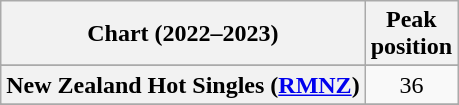<table class="wikitable sortable plainrowheaders" style="text-align:center">
<tr>
<th scope="col">Chart (2022–2023)</th>
<th scope="col">Peak<br>position</th>
</tr>
<tr>
</tr>
<tr>
</tr>
<tr>
</tr>
<tr>
</tr>
<tr>
<th scope="row">New Zealand Hot Singles (<a href='#'>RMNZ</a>)</th>
<td>36</td>
</tr>
<tr>
</tr>
<tr>
</tr>
</table>
